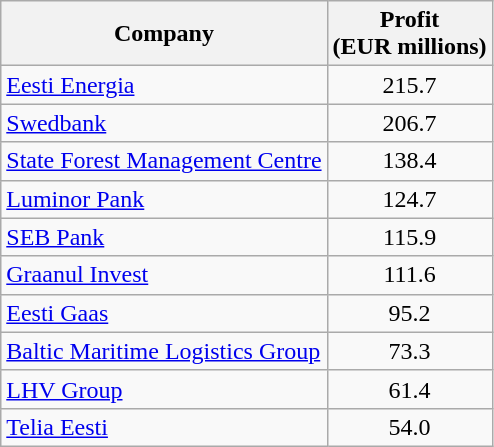<table class="wikitable" style="text-align:center">
<tr>
<th>Company</th>
<th>Profit<br>(EUR millions)</th>
</tr>
<tr>
<td align=left><a href='#'>Eesti Energia</a></td>
<td>215.7</td>
</tr>
<tr>
<td align=left><a href='#'>Swedbank</a></td>
<td>206.7</td>
</tr>
<tr>
<td align=left><a href='#'>State Forest Management Centre</a></td>
<td>138.4</td>
</tr>
<tr>
<td align=left><a href='#'>Luminor Pank</a></td>
<td>124.7</td>
</tr>
<tr>
<td align=left><a href='#'>SEB Pank</a></td>
<td>115.9</td>
</tr>
<tr>
<td align=left><a href='#'>Graanul Invest</a></td>
<td>111.6</td>
</tr>
<tr>
<td align=left><a href='#'>Eesti Gaas</a></td>
<td>95.2</td>
</tr>
<tr>
<td align=left><a href='#'>Baltic Maritime Logistics Group</a></td>
<td>73.3</td>
</tr>
<tr>
<td align=left><a href='#'>LHV Group</a></td>
<td>61.4</td>
</tr>
<tr>
<td align=left><a href='#'>Telia Eesti</a></td>
<td>54.0</td>
</tr>
</table>
